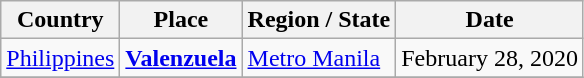<table class="wikitable">
<tr>
<th>Country</th>
<th>Place</th>
<th>Region / State</th>
<th>Date</th>
</tr>
<tr>
<td> <a href='#'>Philippines</a></td>
<td> <strong><a href='#'>Valenzuela</a></strong></td>
<td><a href='#'>Metro Manila</a></td>
<td>February 28, 2020</td>
</tr>
<tr>
</tr>
</table>
